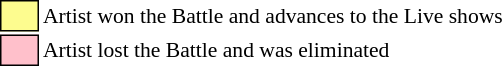<table class="toccolours" style="font-size: 90%; white-space: nowrap;">
<tr>
<td style="background:#fdfc8f; border:1px solid black;">      </td>
<td>Artist won the Battle and advances to the Live shows</td>
</tr>
<tr>
<td style="background:pink; border:1px solid black;">      </td>
<td>Artist lost the Battle and was eliminated</td>
</tr>
</table>
